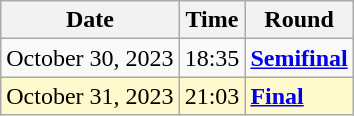<table class="wikitable">
<tr>
<th>Date</th>
<th>Time</th>
<th>Round</th>
</tr>
<tr>
<td>October 30, 2023</td>
<td>18:35</td>
<td><strong><a href='#'>Semifinal</a></strong></td>
</tr>
<tr style=background:lemonchiffon>
<td>October 31, 2023</td>
<td>21:03</td>
<td><strong><a href='#'>Final</a></strong></td>
</tr>
</table>
